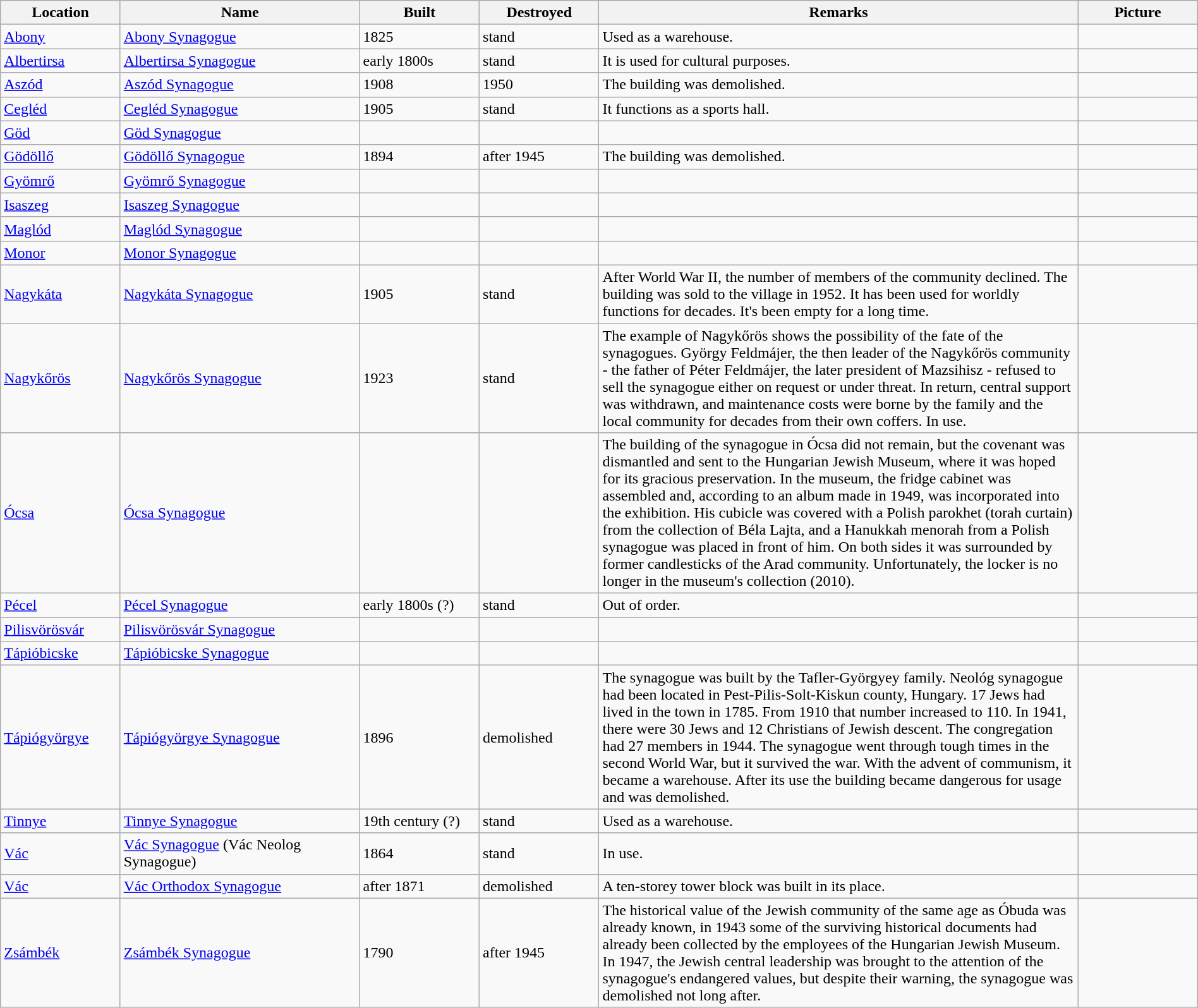<table class="wikitable sortable" width="100%">
<tr>
<th width="10%">Location</th>
<th width="20%">Name</th>
<th width="10%">Built</th>
<th width="10%">Destroyed</th>
<th width="40%" class="unsortable">Remarks</th>
<th width="10%" class="unsortable">Picture</th>
</tr>
<tr>
<td><a href='#'>Abony</a></td>
<td><a href='#'>Abony Synagogue</a></td>
<td>1825</td>
<td>stand</td>
<td>Used as a warehouse.</td>
<td></td>
</tr>
<tr>
<td><a href='#'>Albertirsa</a></td>
<td><a href='#'>Albertirsa Synagogue</a></td>
<td>early 1800s</td>
<td>stand</td>
<td>It is used for cultural purposes.</td>
<td></td>
</tr>
<tr>
<td><a href='#'>Aszód</a></td>
<td><a href='#'>Aszód Synagogue</a></td>
<td>1908</td>
<td>1950</td>
<td>The building was demolished. </td>
<td></td>
</tr>
<tr>
<td><a href='#'>Cegléd</a></td>
<td><a href='#'>Cegléd Synagogue</a></td>
<td>1905</td>
<td>stand</td>
<td>It functions as a sports hall.</td>
<td></td>
</tr>
<tr>
<td><a href='#'>Göd</a></td>
<td><a href='#'>Göd Synagogue</a></td>
<td></td>
<td></td>
<td></td>
<td></td>
</tr>
<tr>
<td><a href='#'>Gödöllő</a></td>
<td><a href='#'>Gödöllő Synagogue</a></td>
<td>1894</td>
<td>after 1945</td>
<td>The building was demolished.</td>
<td></td>
</tr>
<tr>
<td><a href='#'>Gyömrő</a></td>
<td><a href='#'>Gyömrő Synagogue</a></td>
<td></td>
<td></td>
<td></td>
<td></td>
</tr>
<tr>
<td><a href='#'>Isaszeg</a></td>
<td><a href='#'>Isaszeg Synagogue</a></td>
<td></td>
<td></td>
<td></td>
<td></td>
</tr>
<tr>
<td><a href='#'>Maglód</a></td>
<td><a href='#'>Maglód Synagogue</a></td>
<td></td>
<td></td>
<td></td>
<td></td>
</tr>
<tr>
<td><a href='#'>Monor</a></td>
<td><a href='#'>Monor Synagogue</a></td>
<td></td>
<td></td>
<td></td>
<td></td>
</tr>
<tr>
<td><a href='#'>Nagykáta</a></td>
<td><a href='#'>Nagykáta Synagogue</a></td>
<td>1905</td>
<td>stand</td>
<td>After World War II, the number of members of the community declined. The building was sold to the village in 1952. It has been used for worldly functions for decades. It's been empty for a long time. </td>
<td></td>
</tr>
<tr>
<td><a href='#'>Nagykőrös</a></td>
<td><a href='#'>Nagykőrös Synagogue</a></td>
<td>1923</td>
<td>stand</td>
<td>The example of Nagykőrös shows the possibility of the fate of the synagogues. György Feldmájer, the then leader of the Nagykőrös community - the father of Péter Feldmájer, the later president of Mazsihisz - refused to sell the synagogue either on request or under threat. In return, central support was withdrawn, and maintenance costs were borne by the family and the local community for decades from their own coffers. In use.</td>
<td></td>
</tr>
<tr>
<td><a href='#'>Ócsa</a></td>
<td><a href='#'>Ócsa Synagogue</a></td>
<td></td>
<td></td>
<td>The building of the synagogue in Ócsa did not remain, but the covenant was dismantled and sent to the Hungarian Jewish Museum, where it was hoped for its gracious preservation. In the museum, the fridge cabinet was assembled and, according to an album made in 1949, was incorporated into the exhibition. His cubicle was covered with a Polish parokhet (torah curtain) from the collection of Béla Lajta, and a Hanukkah menorah from a Polish synagogue was placed in front of him. On both sides it was surrounded by former candlesticks of the Arad community. Unfortunately, the locker is no longer in the museum's collection (2010).</td>
<td></td>
</tr>
<tr>
<td><a href='#'>Pécel</a></td>
<td><a href='#'>Pécel Synagogue</a></td>
<td>early 1800s (?)</td>
<td>stand</td>
<td>Out of order.</td>
<td></td>
</tr>
<tr>
<td><a href='#'>Pilisvörösvár</a></td>
<td><a href='#'>Pilisvörösvár Synagogue</a></td>
<td></td>
<td></td>
<td></td>
<td></td>
</tr>
<tr>
<td><a href='#'>Tápióbicske</a></td>
<td><a href='#'>Tápióbicske Synagogue</a></td>
<td></td>
<td></td>
<td></td>
<td></td>
</tr>
<tr>
<td><a href='#'>Tápiógyörgye</a></td>
<td><a href='#'>Tápiógyörgye Synagogue</a></td>
<td>1896</td>
<td>demolished</td>
<td>The synagogue was built by the Tafler-Györgyey family. Neológ synagogue had been located in Pest-Pilis-Solt-Kiskun county, Hungary. 17 Jews had lived in the town in 1785. From 1910 that number increased to 110. In 1941, there were 30 Jews and 12 Christians of Jewish descent. The congregation had 27 members in 1944. The synagogue went through tough times in the second World War, but it survived the war. With the advent of communism, it became a warehouse. After its use the building became dangerous for usage and was demolished.</td>
<td></td>
</tr>
<tr>
<td><a href='#'>Tinnye</a></td>
<td><a href='#'>Tinnye Synagogue</a></td>
<td>19th century (?)</td>
<td>stand</td>
<td>Used as a warehouse.</td>
<td></td>
</tr>
<tr>
<td><a href='#'>Vác</a></td>
<td><a href='#'>Vác Synagogue</a> (Vác Neolog Synagogue)</td>
<td>1864</td>
<td>stand</td>
<td>In use.</td>
<td></td>
</tr>
<tr>
<td><a href='#'>Vác</a></td>
<td><a href='#'>Vác Orthodox Synagogue</a></td>
<td>after 1871</td>
<td>demolished</td>
<td>A ten-storey tower block was built in its place.</td>
<td></td>
</tr>
<tr>
<td><a href='#'>Zsámbék</a></td>
<td><a href='#'>Zsámbék Synagogue</a></td>
<td>1790</td>
<td>after 1945</td>
<td>The historical value of the Jewish community of the same age as Óbuda was already known, in 1943 some of the surviving historical documents had already been collected by the employees of the Hungarian Jewish Museum. In 1947, the Jewish central leadership was brought to the attention of the synagogue's endangered values, but despite their warning, the synagogue was demolished not long after. </td>
<td></td>
</tr>
</table>
